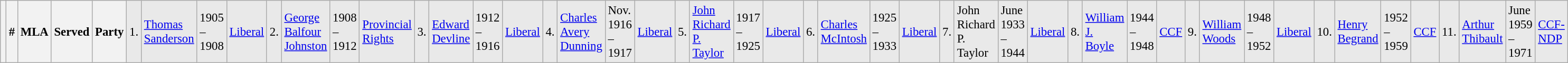<table class="wikitable" style="font-size: 95%; clear:both">
<tr style="background-color:#E9E9E9">
<th></th>
<th style="width: 25px">#</th>
<th style="width: 170px">MLA</th>
<th style="width: 80px">Served</th>
<th style="width: 150px">Party<br></th>
<td>1.</td>
<td><a href='#'>Thomas Sanderson</a></td>
<td>1905 – 1908</td>
<td><a href='#'>Liberal</a><br></td>
<td>2.</td>
<td><a href='#'>George Balfour Johnston</a></td>
<td>1908 – 1912</td>
<td><a href='#'>Provincial Rights</a><br></td>
<td>3.</td>
<td><a href='#'>Edward Devline</a></td>
<td>1912 – 1916</td>
<td><a href='#'>Liberal</a><br></td>
<td>4.</td>
<td><a href='#'>Charles Avery Dunning</a></td>
<td>Nov. 1916 – 1917</td>
<td><a href='#'>Liberal</a><br></td>
<td>5.</td>
<td><a href='#'>John Richard P. Taylor</a></td>
<td>1917 – 1925</td>
<td><a href='#'>Liberal</a><br></td>
<td>6.</td>
<td><a href='#'>Charles McIntosh</a></td>
<td>1925 – 1933</td>
<td><a href='#'>Liberal</a><br></td>
<td>7.</td>
<td>John Richard P. Taylor</td>
<td>June 1933 – 1944</td>
<td><a href='#'>Liberal</a><br></td>
<td>8.</td>
<td><a href='#'>William J. Boyle</a></td>
<td>1944 – 1948</td>
<td><a href='#'>CCF</a><br></td>
<td>9.</td>
<td><a href='#'>William Woods</a></td>
<td>1948 – 1952</td>
<td><a href='#'>Liberal</a><br></td>
<td>10.</td>
<td><a href='#'>Henry Begrand</a></td>
<td>1952 – 1959</td>
<td><a href='#'>CCF</a><br></td>
<td>11.</td>
<td><a href='#'>Arthur Thibault</a></td>
<td>June 1959 – 1971</td>
<td><a href='#'>CCF-NDP</a></td>
</tr>
</table>
